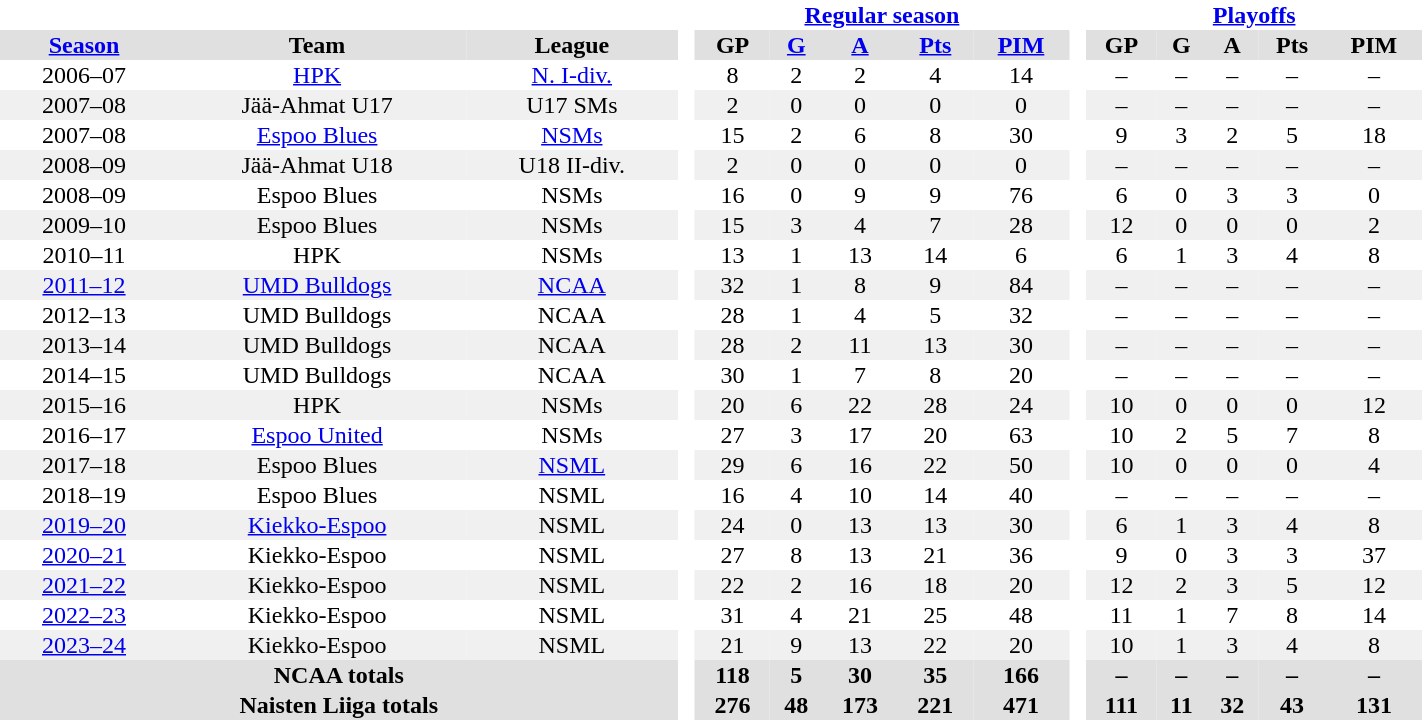<table border="0" cellpadding="1" cellspacing="0" width="75%" style="text-align:center">
<tr>
<th colspan="3" bgcolor="#ffffff"> </th>
<th rowspan="99" bgcolor="#ffffff"> </th>
<th colspan="5"><a href='#'>Regular season</a></th>
<th rowspan="99" bgcolor="#ffffff"> </th>
<th colspan="5"><a href='#'>Playoffs</a></th>
</tr>
<tr bgcolor="#e0e0e0">
<th><a href='#'>Season</a></th>
<th>Team</th>
<th>League</th>
<th>GP</th>
<th><a href='#'>G</a></th>
<th><a href='#'>A</a></th>
<th><a href='#'>Pts</a></th>
<th><a href='#'>PIM</a></th>
<th>GP</th>
<th>G</th>
<th>A</th>
<th>Pts</th>
<th>PIM</th>
</tr>
<tr>
<td>2006–07</td>
<td><a href='#'>HPK</a></td>
<td><a href='#'>N. I-div.</a></td>
<td>8</td>
<td>2</td>
<td>2</td>
<td>4</td>
<td>14</td>
<td>–</td>
<td>–</td>
<td>–</td>
<td>–</td>
<td>–</td>
</tr>
<tr bgcolor="#f0f0f0">
<td>2007–08</td>
<td>Jää-Ahmat U17</td>
<td>U17 SMs</td>
<td>2</td>
<td>0</td>
<td>0</td>
<td>0</td>
<td>0</td>
<td>–</td>
<td>–</td>
<td>–</td>
<td>–</td>
<td>–</td>
</tr>
<tr>
<td>2007–08</td>
<td><a href='#'>Espoo Blues</a></td>
<td><a href='#'>NSMs</a></td>
<td>15</td>
<td>2</td>
<td>6</td>
<td>8</td>
<td>30</td>
<td>9</td>
<td>3</td>
<td>2</td>
<td>5</td>
<td>18</td>
</tr>
<tr bgcolor="#f0f0f0">
<td>2008–09</td>
<td>Jää-Ahmat U18</td>
<td>U18 II-div.</td>
<td>2</td>
<td>0</td>
<td>0</td>
<td>0</td>
<td>0</td>
<td>–</td>
<td>–</td>
<td>–</td>
<td>–</td>
<td>–</td>
</tr>
<tr>
<td>2008–09</td>
<td>Espoo Blues</td>
<td>NSMs</td>
<td>16</td>
<td>0</td>
<td>9</td>
<td>9</td>
<td>76</td>
<td>6</td>
<td>0</td>
<td>3</td>
<td>3</td>
<td>0</td>
</tr>
<tr bgcolor="#f0f0f0">
<td>2009–10</td>
<td>Espoo Blues</td>
<td>NSMs</td>
<td>15</td>
<td>3</td>
<td>4</td>
<td>7</td>
<td>28</td>
<td>12</td>
<td>0</td>
<td>0</td>
<td>0</td>
<td>2</td>
</tr>
<tr>
<td>2010–11</td>
<td>HPK</td>
<td>NSMs</td>
<td>13</td>
<td>1</td>
<td>13</td>
<td>14</td>
<td>6</td>
<td>6</td>
<td>1</td>
<td>3</td>
<td>4</td>
<td>8</td>
</tr>
<tr bgcolor="#f0f0f0">
<td><a href='#'>2011–12</a></td>
<td><a href='#'>UMD Bulldogs</a></td>
<td><a href='#'>NCAA</a></td>
<td>32</td>
<td>1</td>
<td>8</td>
<td>9</td>
<td>84</td>
<td>–</td>
<td>–</td>
<td>–</td>
<td>–</td>
<td>–</td>
</tr>
<tr>
<td>2012–13</td>
<td>UMD Bulldogs</td>
<td>NCAA</td>
<td>28</td>
<td>1</td>
<td>4</td>
<td>5</td>
<td>32</td>
<td>–</td>
<td>–</td>
<td>–</td>
<td>–</td>
<td>–</td>
</tr>
<tr bgcolor="#f0f0f0">
<td>2013–14</td>
<td>UMD Bulldogs</td>
<td>NCAA</td>
<td>28</td>
<td>2</td>
<td>11</td>
<td>13</td>
<td>30</td>
<td>–</td>
<td>–</td>
<td>–</td>
<td>–</td>
<td>–</td>
</tr>
<tr>
<td>2014–15</td>
<td>UMD Bulldogs</td>
<td>NCAA</td>
<td>30</td>
<td>1</td>
<td>7</td>
<td>8</td>
<td>20</td>
<td>–</td>
<td>–</td>
<td>–</td>
<td>–</td>
<td>–</td>
</tr>
<tr bgcolor="#f0f0f0">
<td>2015–16</td>
<td>HPK</td>
<td>NSMs</td>
<td>20</td>
<td>6</td>
<td>22</td>
<td>28</td>
<td>24</td>
<td>10</td>
<td>0</td>
<td>0</td>
<td>0</td>
<td>12</td>
</tr>
<tr>
<td>2016–17</td>
<td><a href='#'>Espoo United</a></td>
<td>NSMs</td>
<td>27</td>
<td>3</td>
<td>17</td>
<td>20</td>
<td>63</td>
<td>10</td>
<td>2</td>
<td>5</td>
<td>7</td>
<td>8</td>
</tr>
<tr bgcolor="#f0f0f0">
<td>2017–18</td>
<td>Espoo Blues</td>
<td><a href='#'>NSML</a></td>
<td>29</td>
<td>6</td>
<td>16</td>
<td>22</td>
<td>50</td>
<td>10</td>
<td>0</td>
<td>0</td>
<td>0</td>
<td>4</td>
</tr>
<tr>
<td>2018–19</td>
<td>Espoo Blues</td>
<td>NSML</td>
<td>16</td>
<td>4</td>
<td>10</td>
<td>14</td>
<td>40</td>
<td>–</td>
<td>–</td>
<td>–</td>
<td>–</td>
<td>–</td>
</tr>
<tr bgcolor="#f0f0f0">
<td><a href='#'>2019–20</a></td>
<td><a href='#'>Kiekko-Espoo</a></td>
<td>NSML</td>
<td>24</td>
<td>0</td>
<td>13</td>
<td>13</td>
<td>30</td>
<td>6</td>
<td>1</td>
<td>3</td>
<td>4</td>
<td>8</td>
</tr>
<tr>
<td><a href='#'>2020–21</a></td>
<td>Kiekko-Espoo</td>
<td>NSML</td>
<td>27</td>
<td>8</td>
<td>13</td>
<td>21</td>
<td>36</td>
<td>9</td>
<td>0</td>
<td>3</td>
<td>3</td>
<td>37</td>
</tr>
<tr bgcolor="#f0f0f0">
<td><a href='#'>2021–22</a></td>
<td>Kiekko-Espoo</td>
<td>NSML</td>
<td>22</td>
<td>2</td>
<td>16</td>
<td>18</td>
<td>20</td>
<td>12</td>
<td>2</td>
<td>3</td>
<td>5</td>
<td>12</td>
</tr>
<tr>
<td><a href='#'>2022–23</a></td>
<td>Kiekko-Espoo</td>
<td>NSML</td>
<td>31</td>
<td>4</td>
<td>21</td>
<td>25</td>
<td>48</td>
<td>11</td>
<td>1</td>
<td>7</td>
<td>8</td>
<td>14</td>
</tr>
<tr bgcolor="#f0f0f0">
<td><a href='#'>2023–24</a></td>
<td>Kiekko-Espoo</td>
<td>NSML</td>
<td>21</td>
<td>9</td>
<td>13</td>
<td>22</td>
<td>20</td>
<td>10</td>
<td>1</td>
<td>3</td>
<td>4</td>
<td>8</td>
</tr>
<tr bgcolor="#e0e0e0">
<th colspan="3">NCAA totals</th>
<th>118</th>
<th>5</th>
<th>30</th>
<th>35</th>
<th>166</th>
<th>–</th>
<th>–</th>
<th>–</th>
<th>–</th>
<th>–</th>
</tr>
<tr bgcolor="#e0e0e0">
<th colspan="3">Naisten Liiga totals</th>
<th>276</th>
<th>48</th>
<th>173</th>
<th>221</th>
<th>471</th>
<th>111</th>
<th>11</th>
<th>32</th>
<th>43</th>
<th>131</th>
</tr>
</table>
